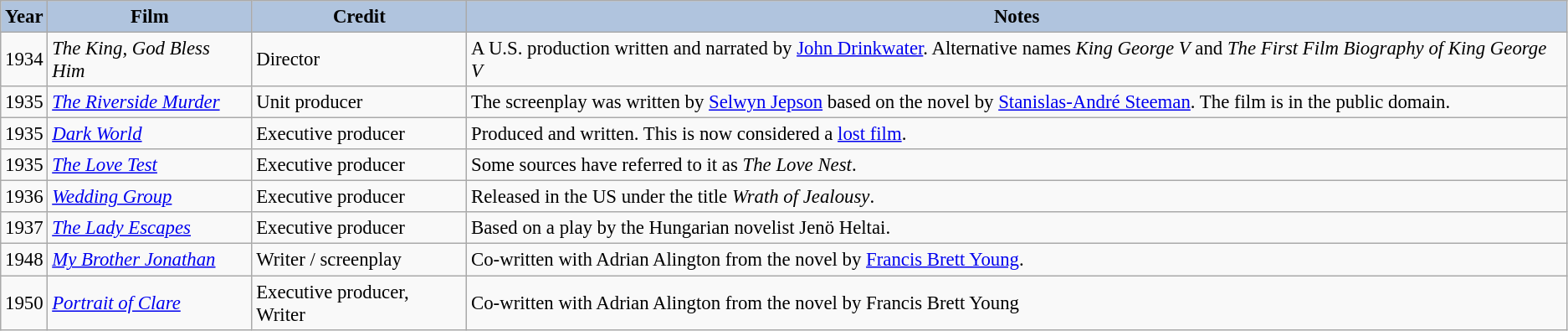<table class="wikitable" style="font-size:95%;">
<tr>
<th style="background:#B0C4DE;">Year</th>
<th style="background:#B0C4DE;">Film</th>
<th style="background:#B0C4DE;">Credit</th>
<th style="background:#B0C4DE;">Notes</th>
</tr>
<tr>
<td>1934</td>
<td><em>The King, God Bless Him</em></td>
<td>Director</td>
<td>A U.S. production written and narrated by <a href='#'>John Drinkwater</a>. Alternative names <em>King George V</em> and <em>The First Film Biography of King George V</em></td>
</tr>
<tr>
<td>1935</td>
<td><em><a href='#'>The Riverside Murder</a></em></td>
<td>Unit producer</td>
<td>The screenplay was written by <a href='#'>Selwyn Jepson</a> based on the novel by <a href='#'>Stanislas-André Steeman</a>. The film is in the public domain.</td>
</tr>
<tr>
<td>1935</td>
<td><em> <a href='#'>Dark World</a></em></td>
<td>Executive producer</td>
<td>Produced and written. This is now considered a <a href='#'>lost film</a>.</td>
</tr>
<tr>
<td>1935</td>
<td><em><a href='#'>The Love Test</a></em></td>
<td>Executive producer</td>
<td>Some sources have referred to it as <em>The Love Nest</em>.</td>
</tr>
<tr>
<td>1936</td>
<td><em><a href='#'>Wedding Group</a></em></td>
<td>Executive producer</td>
<td>Released in the US under the title <em>Wrath of Jealousy</em>.</td>
</tr>
<tr>
<td>1937</td>
<td><em><a href='#'>The Lady Escapes</a></em></td>
<td>Executive producer</td>
<td>Based on a play by the Hungarian novelist Jenö Heltai.</td>
</tr>
<tr>
<td>1948</td>
<td><em><a href='#'>My Brother Jonathan</a></em></td>
<td>Writer / screenplay</td>
<td>Co-written with Adrian Alington from the novel by <a href='#'>Francis Brett Young</a>.</td>
</tr>
<tr>
<td>1950</td>
<td><em><a href='#'>Portrait of Clare</a></em></td>
<td>Executive producer, Writer</td>
<td>Co-written with Adrian Alington from the novel by Francis Brett Young</td>
</tr>
</table>
